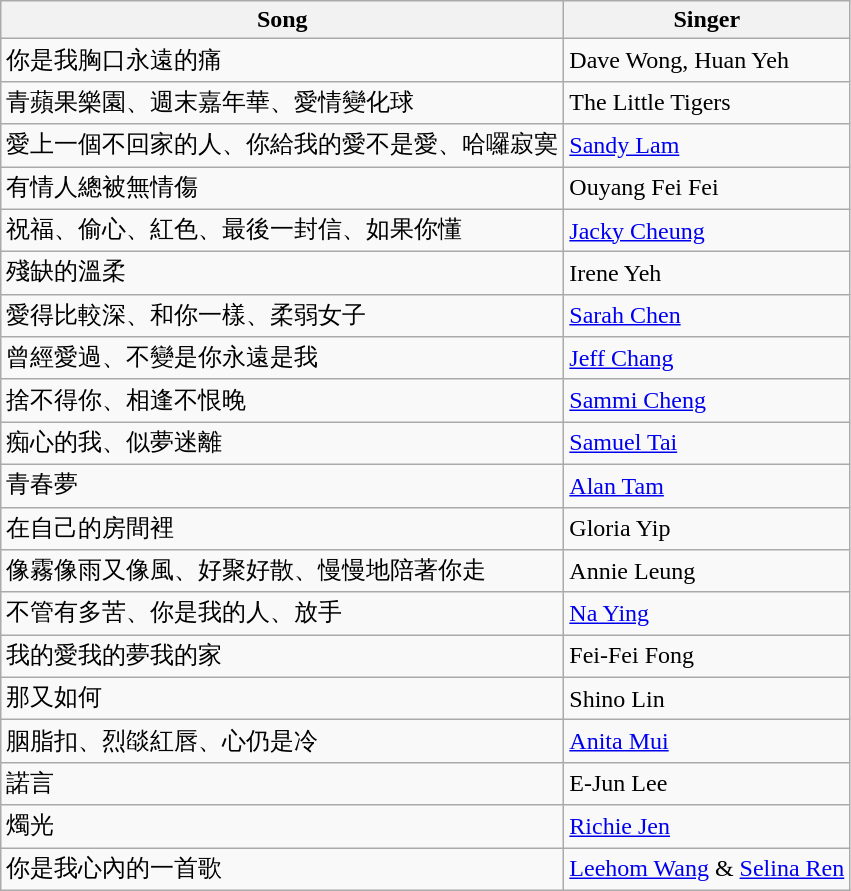<table class="wikitable">
<tr>
<th>Song</th>
<th>Singer</th>
</tr>
<tr>
<td>你是我胸口永遠的痛</td>
<td>Dave Wong, Huan Yeh</td>
</tr>
<tr>
<td>青蘋果樂園、週末嘉年華、愛情變化球</td>
<td>The Little Tigers</td>
</tr>
<tr>
<td>愛上一個不回家的人、你給我的愛不是愛、哈囉寂寞</td>
<td><a href='#'>Sandy Lam</a></td>
</tr>
<tr>
<td>有情人總被無情傷</td>
<td>Ouyang Fei Fei</td>
</tr>
<tr>
<td>祝福、偷心、紅色、最後一封信、如果你懂</td>
<td><a href='#'>Jacky Cheung</a></td>
</tr>
<tr>
<td>殘缺的溫柔</td>
<td>Irene Yeh</td>
</tr>
<tr>
<td>愛得比較深、和你一樣、柔弱女子</td>
<td><a href='#'>Sarah Chen</a></td>
</tr>
<tr>
<td>曾經愛過、不變是你永遠是我</td>
<td><a href='#'>Jeff Chang</a></td>
</tr>
<tr>
<td>捨不得你、相逢不恨晚</td>
<td><a href='#'>Sammi Cheng</a></td>
</tr>
<tr>
<td>痴心的我、似夢迷離</td>
<td><a href='#'>Samuel Tai</a></td>
</tr>
<tr>
<td>青春夢</td>
<td><a href='#'>Alan Tam</a></td>
</tr>
<tr>
<td>在自己的房間裡</td>
<td>Gloria Yip</td>
</tr>
<tr>
<td>像霧像雨又像風、好聚好散、慢慢地陪著你走</td>
<td>Annie Leung</td>
</tr>
<tr>
<td>不管有多苦、你是我的人、放手</td>
<td><a href='#'>Na Ying</a></td>
</tr>
<tr>
<td>我的愛我的夢我的家</td>
<td>Fei-Fei Fong</td>
</tr>
<tr>
<td>那又如何</td>
<td>Shino Lin</td>
</tr>
<tr>
<td>胭脂扣、烈燄紅唇、心仍是冷</td>
<td><a href='#'>Anita Mui</a></td>
</tr>
<tr>
<td>諾言</td>
<td>E-Jun Lee</td>
</tr>
<tr>
<td>燭光</td>
<td><a href='#'>Richie Jen</a></td>
</tr>
<tr>
<td>你是我心內的一首歌</td>
<td><a href='#'>Leehom Wang</a> & <a href='#'>Selina Ren</a></td>
</tr>
</table>
